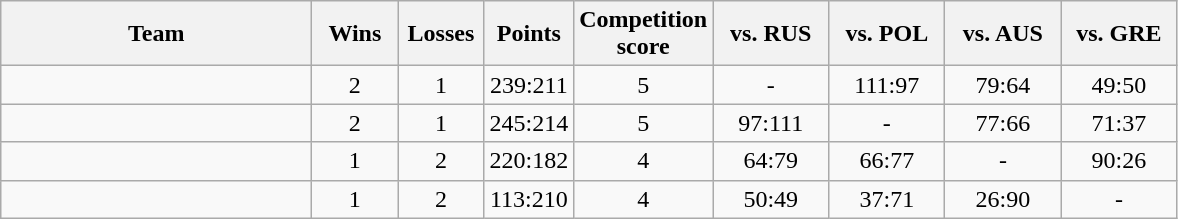<table class="wikitable" style="text-align:center;">
<tr>
<th width=200>Team</th>
<th width=50>Wins</th>
<th width=50>Losses</th>
<th width=50>Points</th>
<th width=50>Competition<br>score</th>
<th width=70>vs. RUS</th>
<th width=70>vs. POL</th>
<th width=70>vs. AUS</th>
<th width=70>vs. GRE</th>
</tr>
<tr>
<td align=left></td>
<td>2</td>
<td>1</td>
<td>239:211</td>
<td>5</td>
<td>-</td>
<td>111:97</td>
<td>79:64</td>
<td>49:50</td>
</tr>
<tr>
<td align=left></td>
<td>2</td>
<td>1</td>
<td>245:214</td>
<td>5</td>
<td>97:111</td>
<td>-</td>
<td>77:66</td>
<td>71:37</td>
</tr>
<tr>
<td align=left></td>
<td>1</td>
<td>2</td>
<td>220:182</td>
<td>4</td>
<td>64:79</td>
<td>66:77</td>
<td>-</td>
<td>90:26</td>
</tr>
<tr>
<td align=left></td>
<td>1</td>
<td>2</td>
<td>113:210</td>
<td>4</td>
<td>50:49</td>
<td>37:71</td>
<td>26:90</td>
<td>-</td>
</tr>
</table>
